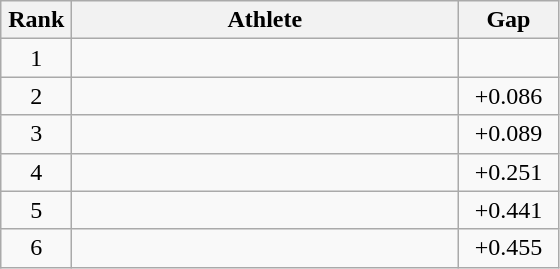<table class=wikitable style="text-align:center">
<tr>
<th width=40>Rank</th>
<th width=250>Athlete</th>
<th width=60>Gap</th>
</tr>
<tr>
<td>1</td>
<td align=left></td>
<td></td>
</tr>
<tr>
<td>2</td>
<td align=left></td>
<td>+0.086</td>
</tr>
<tr>
<td>3</td>
<td align=left></td>
<td>+0.089</td>
</tr>
<tr>
<td>4</td>
<td align=left></td>
<td>+0.251</td>
</tr>
<tr>
<td>5</td>
<td align=left></td>
<td>+0.441</td>
</tr>
<tr>
<td>6</td>
<td align=left></td>
<td>+0.455</td>
</tr>
</table>
